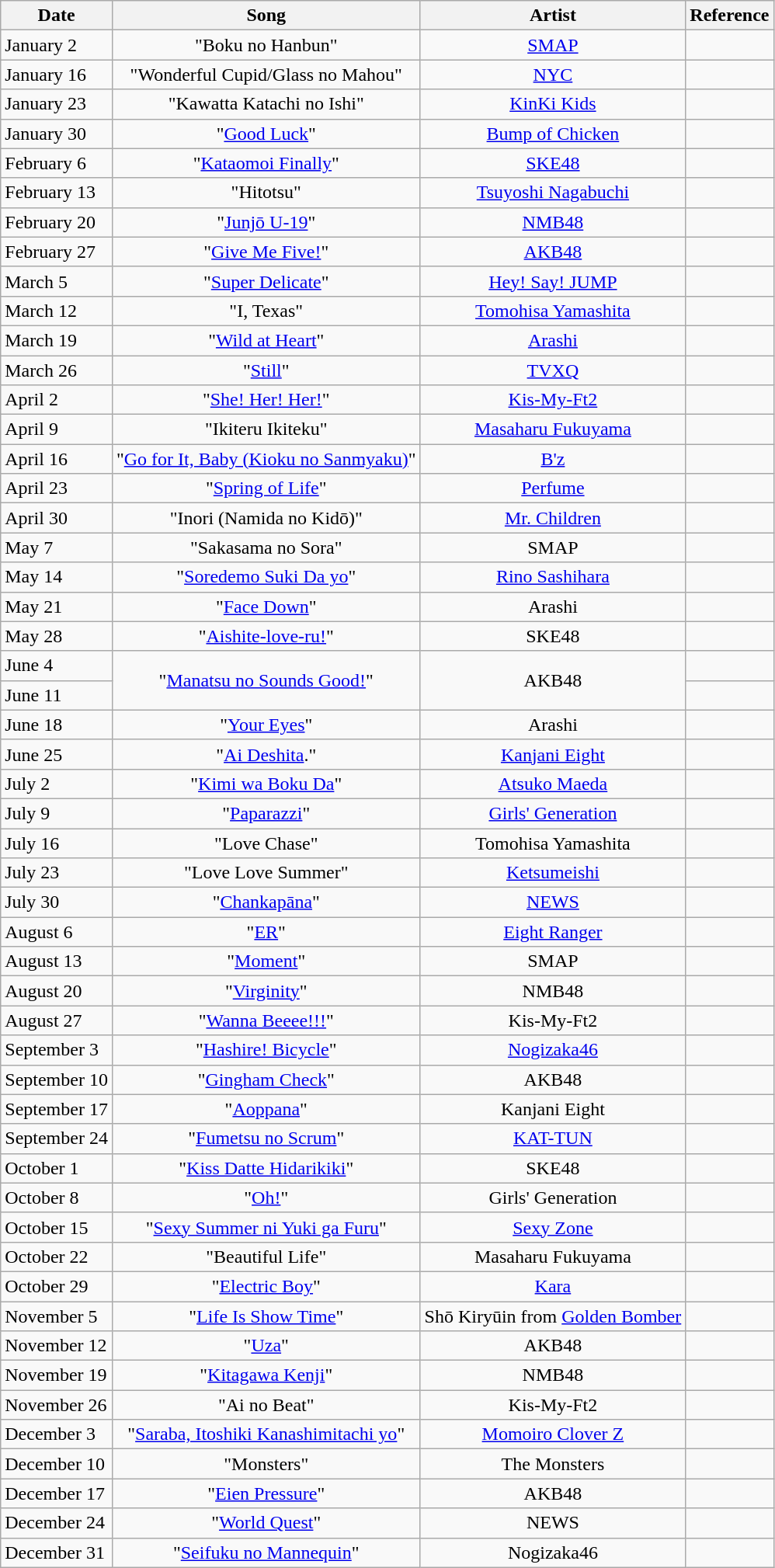<table class="wikitable">
<tr>
<th style="text-align: center;">Date</th>
<th style="text-align: center;">Song</th>
<th style="text-align: center;">Artist</th>
<th style="text-align: center;">Reference</th>
</tr>
<tr>
<td>January 2</td>
<td style="text-align: center;">"Boku no Hanbun"</td>
<td style="text-align: center;"><a href='#'>SMAP</a></td>
<td style="text-align: center;"></td>
</tr>
<tr>
<td>January 16</td>
<td style="text-align: center;">"Wonderful Cupid/Glass no Mahou"</td>
<td style="text-align: center;"><a href='#'>NYC</a></td>
<td style="text-align: center;"></td>
</tr>
<tr>
<td>January 23</td>
<td style="text-align: center;">"Kawatta Katachi no Ishi"</td>
<td style="text-align: center;"><a href='#'>KinKi Kids</a></td>
<td style="text-align: center;"></td>
</tr>
<tr>
<td>January 30</td>
<td style="text-align: center;">"<a href='#'>Good Luck</a>"</td>
<td style="text-align: center;"><a href='#'>Bump of Chicken</a></td>
<td style="text-align: center;"></td>
</tr>
<tr>
<td>February 6</td>
<td style="text-align: center;">"<a href='#'>Kataomoi Finally</a>"</td>
<td style="text-align: center;"><a href='#'>SKE48</a></td>
<td style="text-align: center;"></td>
</tr>
<tr>
<td>February 13</td>
<td style="text-align: center;">"Hitotsu"</td>
<td style="text-align: center;"><a href='#'>Tsuyoshi Nagabuchi</a></td>
<td style="text-align: center;"></td>
</tr>
<tr>
<td>February 20</td>
<td style="text-align: center;">"<a href='#'>Junjō U-19</a>"</td>
<td style="text-align: center;"><a href='#'>NMB48</a></td>
<td style="text-align: center;"></td>
</tr>
<tr>
<td>February 27</td>
<td style="text-align: center;">"<a href='#'>Give Me Five!</a>"</td>
<td style="text-align: center;"><a href='#'>AKB48</a></td>
<td style="text-align: center;"></td>
</tr>
<tr>
<td>March 5</td>
<td style="text-align: center;">"<a href='#'>Super Delicate</a>"</td>
<td style="text-align: center;"><a href='#'>Hey! Say! JUMP</a></td>
<td style="text-align: center;"></td>
</tr>
<tr>
<td>March 12</td>
<td style="text-align: center;">"I, Texas"</td>
<td style="text-align: center;"><a href='#'>Tomohisa Yamashita</a></td>
<td style="text-align: center;"></td>
</tr>
<tr>
<td>March 19</td>
<td style="text-align: center;">"<a href='#'>Wild at Heart</a>"</td>
<td style="text-align: center;"><a href='#'>Arashi</a></td>
<td style="text-align: center;"></td>
</tr>
<tr>
<td>March 26</td>
<td style="text-align: center;">"<a href='#'>Still</a>"</td>
<td style="text-align: center;"><a href='#'>TVXQ</a></td>
<td style="text-align: center;"></td>
</tr>
<tr>
<td>April 2</td>
<td style="text-align: center;">"<a href='#'>She! Her! Her!</a>"</td>
<td style="text-align: center;"><a href='#'>Kis-My-Ft2</a></td>
<td style="text-align: center;"></td>
</tr>
<tr>
<td>April 9</td>
<td style="text-align: center;">"Ikiteru Ikiteku"</td>
<td style="text-align: center;"><a href='#'>Masaharu Fukuyama</a></td>
<td style="text-align: center;"></td>
</tr>
<tr>
<td>April 16</td>
<td style="text-align: center;">"<a href='#'>Go for It, Baby (Kioku no Sanmyaku)</a>"</td>
<td style="text-align: center;"><a href='#'>B'z</a></td>
<td style="text-align: center;"></td>
</tr>
<tr>
<td>April 23</td>
<td style="text-align: center;">"<a href='#'>Spring of Life</a>"</td>
<td style="text-align: center;"><a href='#'>Perfume</a></td>
<td style="text-align: center;"></td>
</tr>
<tr>
<td>April 30</td>
<td style="text-align: center;">"Inori (Namida no Kidō)"</td>
<td style="text-align: center;"><a href='#'>Mr. Children</a></td>
<td style="text-align: center;"></td>
</tr>
<tr>
<td>May 7</td>
<td style="text-align: center;">"Sakasama no Sora"</td>
<td style="text-align: center;">SMAP</td>
<td style="text-align: center;"></td>
</tr>
<tr>
<td>May 14</td>
<td style="text-align: center;">"<a href='#'>Soredemo Suki Da yo</a>"</td>
<td style="text-align: center;"><a href='#'>Rino Sashihara</a></td>
<td style="text-align: center;"></td>
</tr>
<tr>
<td>May 21</td>
<td style="text-align: center;">"<a href='#'>Face Down</a>"</td>
<td style="text-align: center;">Arashi</td>
<td style="text-align: center;"></td>
</tr>
<tr>
<td>May 28</td>
<td style="text-align: center;">"<a href='#'>Aishite-love-ru!</a>"</td>
<td style="text-align: center;">SKE48</td>
<td style="text-align: center;"></td>
</tr>
<tr>
<td>June 4</td>
<td style="text-align: center;" rowspan="2">"<a href='#'>Manatsu no Sounds Good!</a>"</td>
<td style="text-align: center;" rowspan="2">AKB48</td>
<td style="text-align: center;"></td>
</tr>
<tr>
<td>June 11</td>
<td style="text-align: center;"></td>
</tr>
<tr>
<td>June 18</td>
<td style="text-align: center;">"<a href='#'>Your Eyes</a>"</td>
<td style="text-align: center;">Arashi</td>
<td style="text-align: center;"></td>
</tr>
<tr>
<td>June 25</td>
<td style="text-align: center;">"<a href='#'>Ai Deshita</a>."</td>
<td style="text-align: center;"><a href='#'>Kanjani Eight</a></td>
<td style="text-align: center;"></td>
</tr>
<tr>
<td>July 2</td>
<td style="text-align: center;">"<a href='#'>Kimi wa Boku Da</a>"</td>
<td style="text-align: center;"><a href='#'>Atsuko Maeda</a></td>
<td style="text-align: center;"></td>
</tr>
<tr>
<td>July 9</td>
<td style="text-align: center;">"<a href='#'>Paparazzi</a>"</td>
<td style="text-align: center;"><a href='#'>Girls' Generation</a></td>
<td style="text-align: center;"></td>
</tr>
<tr>
<td>July 16</td>
<td style="text-align: center;">"Love Chase"</td>
<td style="text-align: center;">Tomohisa Yamashita</td>
<td style="text-align: center;"></td>
</tr>
<tr>
<td>July 23</td>
<td style="text-align: center;">"Love Love Summer"</td>
<td style="text-align: center;"><a href='#'>Ketsumeishi</a></td>
<td style="text-align: center;"></td>
</tr>
<tr>
<td>July 30</td>
<td style="text-align: center;">"<a href='#'>Chankapāna</a>"</td>
<td style="text-align: center;"><a href='#'>NEWS</a></td>
<td style="text-align: center;"></td>
</tr>
<tr>
<td>August 6</td>
<td style="text-align: center;">"<a href='#'>ER</a>"</td>
<td style="text-align: center;"><a href='#'>Eight Ranger</a></td>
<td style="text-align: center;"></td>
</tr>
<tr>
<td>August 13</td>
<td style="text-align: center;">"<a href='#'>Moment</a>"</td>
<td style="text-align: center;">SMAP</td>
<td style="text-align: center;"></td>
</tr>
<tr>
<td>August 20</td>
<td style="text-align: center;">"<a href='#'>Virginity</a>"</td>
<td style="text-align: center;">NMB48</td>
<td style="text-align: center;"></td>
</tr>
<tr>
<td>August 27</td>
<td style="text-align: center;">"<a href='#'>Wanna Beeee!!!</a>"</td>
<td style="text-align: center;">Kis-My-Ft2</td>
<td style="text-align: center;"></td>
</tr>
<tr>
<td>September 3</td>
<td style="text-align: center;">"<a href='#'>Hashire! Bicycle</a>"</td>
<td style="text-align: center;"><a href='#'>Nogizaka46</a></td>
<td style="text-align: center;"></td>
</tr>
<tr>
<td>September 10</td>
<td style="text-align: center;">"<a href='#'>Gingham Check</a>"</td>
<td style="text-align: center;">AKB48</td>
<td style="text-align: center;"></td>
</tr>
<tr>
<td>September 17</td>
<td style="text-align: center;">"<a href='#'>Aoppana</a>"</td>
<td style="text-align: center;">Kanjani Eight</td>
<td style="text-align: center;"></td>
</tr>
<tr>
<td>September 24</td>
<td style="text-align: center;">"<a href='#'>Fumetsu no Scrum</a>"</td>
<td style="text-align: center;"><a href='#'>KAT-TUN</a></td>
<td style="text-align: center;"></td>
</tr>
<tr>
<td>October 1</td>
<td style="text-align: center;">"<a href='#'>Kiss Datte Hidarikiki</a>"</td>
<td style="text-align: center;">SKE48</td>
<td style="text-align: center;"></td>
</tr>
<tr>
<td>October 8</td>
<td style="text-align: center;">"<a href='#'>Oh!</a>"</td>
<td style="text-align: center;">Girls' Generation</td>
<td style="text-align: center;"></td>
</tr>
<tr>
<td>October 15</td>
<td style="text-align: center;">"<a href='#'>Sexy Summer ni Yuki ga Furu</a>"</td>
<td style="text-align: center;"><a href='#'>Sexy Zone</a></td>
<td style="text-align: center;"></td>
</tr>
<tr>
<td>October 22</td>
<td style="text-align: center;">"Beautiful Life"</td>
<td style="text-align: center;">Masaharu Fukuyama</td>
<td style="text-align: center;"></td>
</tr>
<tr>
<td>October 29</td>
<td style="text-align: center;">"<a href='#'>Electric Boy</a>"</td>
<td style="text-align: center;"><a href='#'>Kara</a></td>
<td style="text-align: center;"></td>
</tr>
<tr>
<td>November 5</td>
<td style="text-align: center;">"<a href='#'>Life Is Show Time</a>"</td>
<td style="text-align: center;">Shō Kiryūin from <a href='#'>Golden Bomber</a></td>
<td style="text-align: center;"></td>
</tr>
<tr>
<td>November 12</td>
<td style="text-align: center;">"<a href='#'>Uza</a>"</td>
<td style="text-align: center;">AKB48</td>
<td style="text-align: center;"></td>
</tr>
<tr>
<td>November 19</td>
<td style="text-align: center;">"<a href='#'>Kitagawa Kenji</a>"</td>
<td style="text-align: center;">NMB48</td>
<td style="text-align: center;"></td>
</tr>
<tr>
<td>November 26</td>
<td style="text-align: center;">"Ai no Beat"</td>
<td style="text-align: center;">Kis-My-Ft2</td>
<td style="text-align: center;"></td>
</tr>
<tr>
<td>December 3</td>
<td style="text-align: center;">"<a href='#'>Saraba, Itoshiki Kanashimitachi yo</a>"</td>
<td style="text-align: center;"><a href='#'>Momoiro Clover Z</a></td>
<td style="text-align: center;"></td>
</tr>
<tr>
<td>December 10</td>
<td style="text-align: center;">"Monsters"</td>
<td style="text-align: center;">The Monsters</td>
<td style="text-align: center;"></td>
</tr>
<tr>
<td>December 17</td>
<td style="text-align: center;">"<a href='#'>Eien Pressure</a>"</td>
<td style="text-align: center;">AKB48</td>
<td style="text-align: center;"></td>
</tr>
<tr>
<td>December 24</td>
<td style="text-align: center;">"<a href='#'>World Quest</a>"</td>
<td style="text-align: center;">NEWS</td>
<td style="text-align: center;"></td>
</tr>
<tr>
<td>December 31</td>
<td style="text-align: center;">"<a href='#'>Seifuku no Mannequin</a>"</td>
<td style="text-align: center;">Nogizaka46</td>
<td style="text-align: center;"></td>
</tr>
</table>
